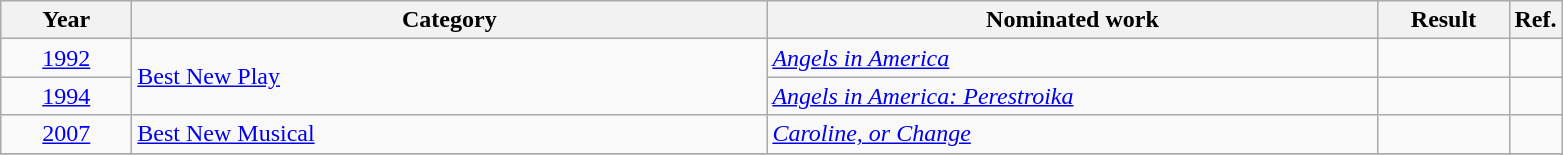<table class=wikitable>
<tr>
<th scope="col" style="width:5em;">Year</th>
<th scope="col" style="width:26em;">Category</th>
<th scope="col" style="width:25em;">Nominated work</th>
<th scope="col" style="width:5em;">Result</th>
<th>Ref.</th>
</tr>
<tr>
<td style="text-align:center;"><a href='#'>1992</a></td>
<td rowspan=2><a href='#'>Best New Play</a></td>
<td><em><a href='#'>Angels in America</a></em></td>
<td></td>
<td></td>
</tr>
<tr>
<td style="text-align:center;"><a href='#'>1994</a></td>
<td><em><a href='#'>Angels in America: Perestroika</a></em></td>
<td></td>
</tr>
<tr>
<td style="text-align:center;"><a href='#'>2007</a></td>
<td><a href='#'>Best New Musical</a></td>
<td><em><a href='#'>Caroline, or Change</a></em></td>
<td></td>
<td></td>
</tr>
<tr>
</tr>
</table>
